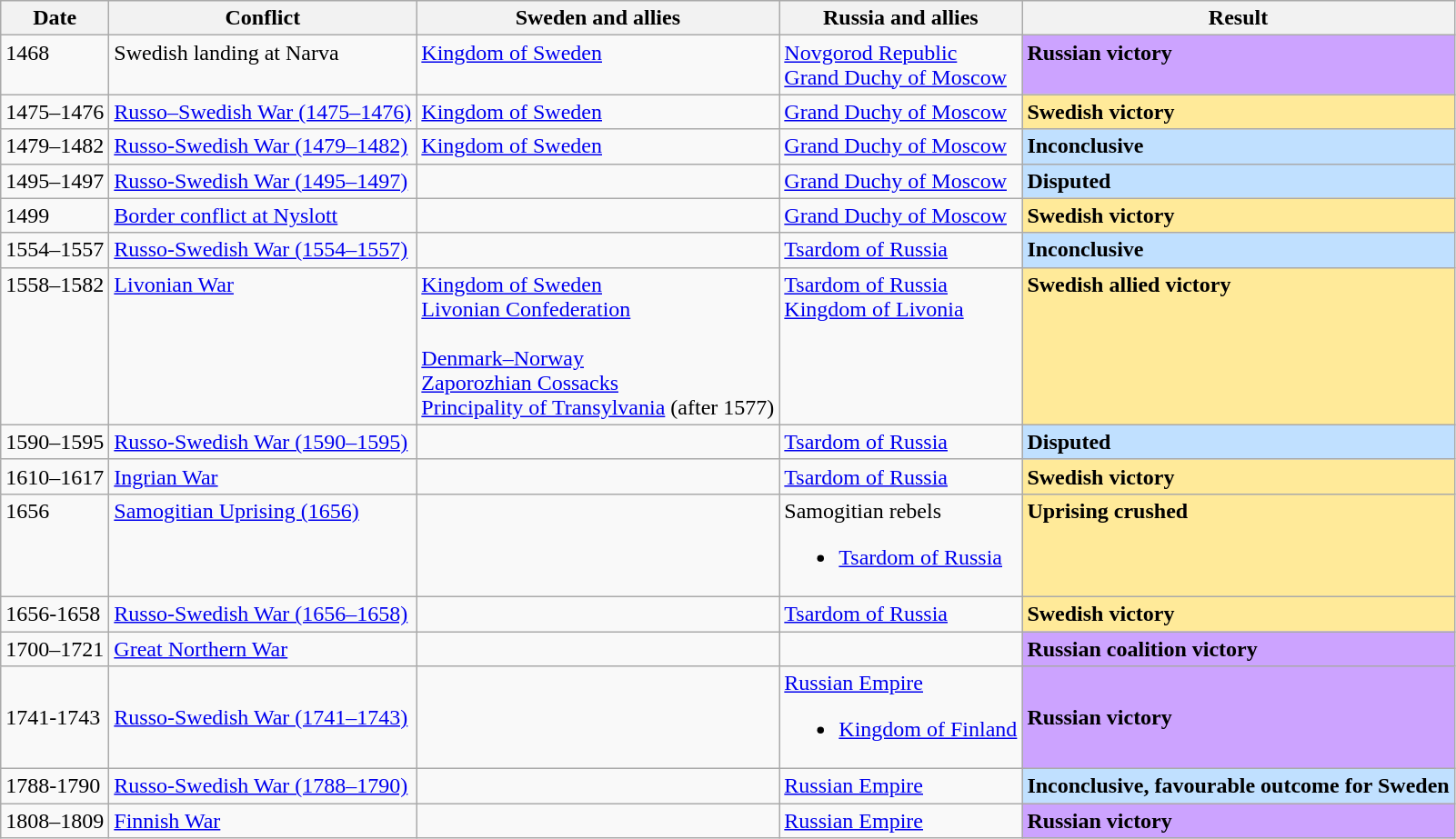<table class="wikitable sortable">
<tr>
<th>Date</th>
<th>Conflict</th>
<th>Sweden and allies</th>
<th>Russia and allies</th>
<th>Result</th>
</tr>
<tr valign="top">
<td>1468</td>
<td>Swedish landing at Narva</td>
<td> <a href='#'>Kingdom of Sweden</a></td>
<td> <a href='#'>Novgorod Republic</a><br> <a href='#'>Grand Duchy of Moscow</a></td>
<td bgcolor="#cca3ff"><strong>Russian victory</strong></td>
</tr>
<tr valign="top">
<td>1475–1476</td>
<td><a href='#'>Russo–Swedish War (1475–1476)</a></td>
<td> <a href='#'>Kingdom of Sweden</a></td>
<td> <a href='#'>Grand Duchy of Moscow</a></td>
<td bgcolor="#ffea99"><strong>Swedish victory</strong></td>
</tr>
<tr valign="top">
<td>1479–1482</td>
<td><a href='#'>Russo-Swedish War (1479–1482)</a></td>
<td> <a href='#'>Kingdom of Sweden</a></td>
<td> <a href='#'>Grand Duchy of Moscow</a></td>
<td bgcolor="#C0E0FF"><strong>Inconclusive</strong></td>
</tr>
<tr valign="top">
<td>1495–1497</td>
<td><a href='#'>Russo-Swedish War (1495–1497)</a></td>
<td></td>
<td> <a href='#'>Grand Duchy of Moscow</a></td>
<td bgcolor="#C0E0FF"><strong>Disputed</strong></td>
</tr>
<tr valign="top">
<td>1499</td>
<td><a href='#'>Border conflict at Nyslott</a></td>
<td></td>
<td> <a href='#'>Grand Duchy of Moscow</a></td>
<td bgcolor="#ffea99"><strong>Swedish victory</strong></td>
</tr>
<tr>
<td>1554–1557</td>
<td><a href='#'>Russo-Swedish War (1554–1557)</a></td>
<td></td>
<td> <a href='#'>Tsardom of Russia</a></td>
<td bgcolor="#C0E0FF"><strong>Inconclusive</strong></td>
</tr>
<tr valign="top">
<td>1558–1582</td>
<td><a href='#'>Livonian War</a></td>
<td> <a href='#'>Kingdom of Sweden</a><br> <a href='#'>Livonian Confederation</a><br><br> <a href='#'>Denmark–Norway</a><br> <a href='#'>Zaporozhian Cossacks</a><br> <a href='#'>Principality of Transylvania</a> (after 1577)</td>
<td> <a href='#'>Tsardom of Russia</a><br> <a href='#'>Kingdom of Livonia</a></td>
<td bgcolor="#ffea99"><strong>Swedish allied victory</strong></td>
</tr>
<tr valign="top">
<td>1590–1595</td>
<td><a href='#'>Russo-Swedish War (1590–1595)</a></td>
<td></td>
<td> <a href='#'>Tsardom of Russia</a></td>
<td bgcolor="#C0E0FF"><strong>Disputed</strong></td>
</tr>
<tr valign="top">
<td>1610–1617</td>
<td><a href='#'>Ingrian War</a></td>
<td></td>
<td> <a href='#'>Tsardom of Russia</a></td>
<td bgcolor="#ffea99"><strong>Swedish victory</strong></td>
</tr>
<tr valign="top">
<td>1656</td>
<td><a href='#'>Samogitian Uprising (1656)</a></td>
<td></td>
<td>Samogitian rebels<br><ul><li> <a href='#'>Tsardom of Russia</a></li></ul></td>
<td bgcolor="#ffea99"><strong>Uprising crushed</strong></td>
</tr>
<tr valign="top">
<td>1656-1658</td>
<td><a href='#'>Russo-Swedish War (1656–1658)</a></td>
<td></td>
<td> <a href='#'>Tsardom of Russia</a></td>
<td bgcolor="#ffea99"><strong>Swedish victory</strong></td>
</tr>
<tr>
<td>1700–1721</td>
<td><a href='#'>Great Northern War</a></td>
<td></td>
<td></td>
<td bgcolor="#cca3ff"><strong>Russian coalition victory</strong></td>
</tr>
<tr>
<td>1741-1743</td>
<td><a href='#'>Russo-Swedish War (1741–1743)</a></td>
<td></td>
<td> <a href='#'>Russian Empire</a><br><ul><li><a href='#'>Kingdom of Finland</a></li></ul></td>
<td bgcolor="#cca3ff"><strong>Russian victory</strong></td>
</tr>
<tr>
<td>1788-1790</td>
<td><a href='#'>Russo-Swedish War (1788–1790)</a></td>
<td></td>
<td> <a href='#'>Russian Empire</a><br></td>
<td bgcolor="#C0E0FF"><strong>Inconclusive, favourable outcome for Sweden</strong></td>
</tr>
<tr>
<td>1808–1809</td>
<td><a href='#'>Finnish War</a></td>
<td></td>
<td> <a href='#'>Russian Empire</a></td>
<td bgcolor="#cca3ff"><strong>Russian victory</strong></td>
</tr>
</table>
